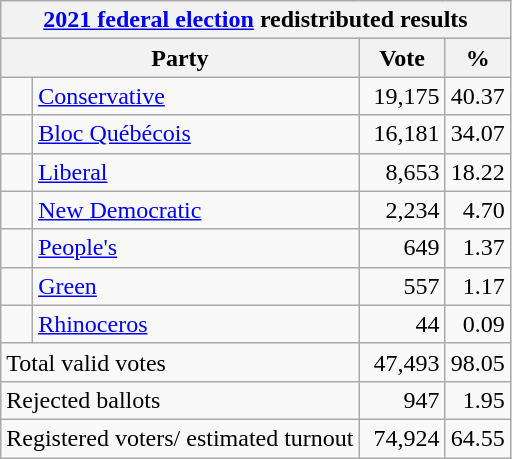<table class="wikitable">
<tr>
<th colspan="4"><a href='#'>2021 federal election</a> redistributed results</th>
</tr>
<tr>
<th bgcolor="#DDDDFF" width="130px" colspan="2">Party</th>
<th bgcolor="#DDDDFF" width="50px">Vote</th>
<th bgcolor="#DDDDFF" width="30px">%</th>
</tr>
<tr>
<td> </td>
<td><a href='#'>Conservative</a></td>
<td align=right>19,175</td>
<td align=right>40.37</td>
</tr>
<tr>
<td> </td>
<td><a href='#'>Bloc Québécois</a></td>
<td align=right>16,181</td>
<td align=right>34.07</td>
</tr>
<tr>
<td> </td>
<td><a href='#'>Liberal</a></td>
<td align=right>8,653</td>
<td align=right>18.22</td>
</tr>
<tr>
<td> </td>
<td><a href='#'>New Democratic</a></td>
<td align=right>2,234</td>
<td align=right>4.70</td>
</tr>
<tr>
<td> </td>
<td><a href='#'>People's</a></td>
<td align=right>649</td>
<td align=right>1.37</td>
</tr>
<tr>
<td> </td>
<td><a href='#'>Green</a></td>
<td align=right>557</td>
<td align=right>1.17</td>
</tr>
<tr>
<td> </td>
<td><a href='#'>Rhinoceros</a></td>
<td align=right>44</td>
<td align=right>0.09</td>
</tr>
<tr>
<td colspan="2">Total valid votes</td>
<td align=right>47,493</td>
<td align=right>98.05</td>
</tr>
<tr>
<td colspan="2">Rejected ballots</td>
<td align=right>947</td>
<td align=right>1.95</td>
</tr>
<tr>
<td colspan="2">Registered voters/ estimated turnout</td>
<td align=right>74,924</td>
<td align=right>64.55</td>
</tr>
</table>
